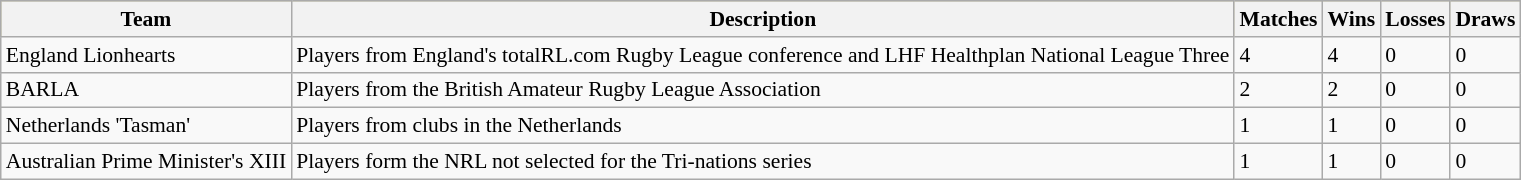<table class="wikitable" style="font-size:90%">
<tr style="background:#bdb76b;">
<th>Team</th>
<th>Description</th>
<th>Matches</th>
<th>Wins</th>
<th>Losses</th>
<th>Draws</th>
</tr>
<tr>
<td> England Lionhearts</td>
<td>Players from England's totalRL.com Rugby League conference and LHF Healthplan National League Three</td>
<td>4</td>
<td>4</td>
<td>0</td>
<td>0</td>
</tr>
<tr>
<td> BARLA</td>
<td>Players from the British Amateur Rugby League Association</td>
<td>2</td>
<td>2</td>
<td>0</td>
<td>0</td>
</tr>
<tr>
<td> Netherlands 'Tasman'</td>
<td>Players from clubs in the Netherlands</td>
<td>1</td>
<td>1</td>
<td>0</td>
<td>0</td>
</tr>
<tr>
<td> Australian Prime Minister's XIII</td>
<td>Players form the NRL not selected for the Tri-nations series</td>
<td>1</td>
<td>1</td>
<td>0</td>
<td>0</td>
</tr>
</table>
